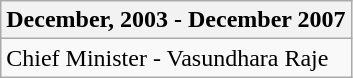<table class="wikitable">
<tr>
<th colspan="4">December, 2003 - December 2007</th>
</tr>
<tr>
<td colspan="4">Chief Minister - Vasundhara Raje</td>
</tr>
</table>
